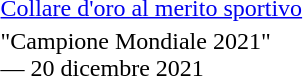<table>
<tr>
<td rowspan=2 style="width:60px; vertical-align:top;"></td>
<td><a href='#'>Collare d'oro al merito sportivo</a></td>
</tr>
<tr>
<td>"Campione Mondiale 2021"<br>— 20 dicembre 2021</td>
</tr>
</table>
